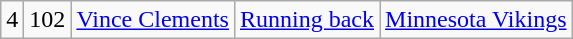<table class="wikitable" style="text-align:center">
<tr>
<td>4</td>
<td>102</td>
<td><a href='#'>Vince Clements</a></td>
<td><a href='#'>Running back</a></td>
<td><a href='#'>Minnesota Vikings</a></td>
</tr>
</table>
